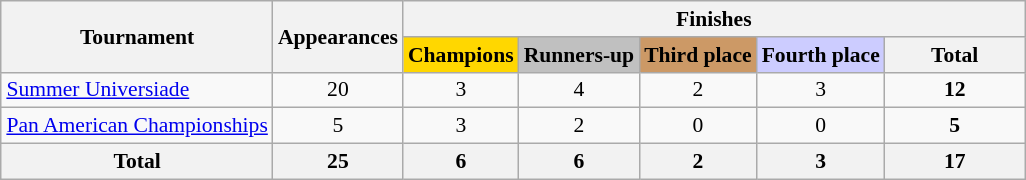<table class="wikitable" style="text-align: center; font-size: 90%; margin-left: 1em;">
<tr>
<th rowspan="2">Tournament</th>
<th rowspan="2">Appearances</th>
<th colspan="5">Finishes</th>
</tr>
<tr>
<th style="background-color: gold;">Champions</th>
<th style="background-color: silver;">Runners-up</th>
<th style="background-color: #cc9966;">Third place</th>
<th style="background-color: #ccccff;">Fourth place</th>
<th style="width: 6em;">Total</th>
</tr>
<tr>
<td style="text-align: left;"><a href='#'>Summer Universiade</a></td>
<td>20</td>
<td>3</td>
<td>4</td>
<td>2</td>
<td>3</td>
<td><strong>12</strong></td>
</tr>
<tr>
<td style="text-align: left;"><a href='#'>Pan American Championships</a></td>
<td>5</td>
<td>3</td>
<td>2</td>
<td>0</td>
<td>0</td>
<td><strong>5</strong></td>
</tr>
<tr>
<th>Total</th>
<th>25</th>
<th>6</th>
<th>6</th>
<th>2</th>
<th>3</th>
<th>17</th>
</tr>
</table>
